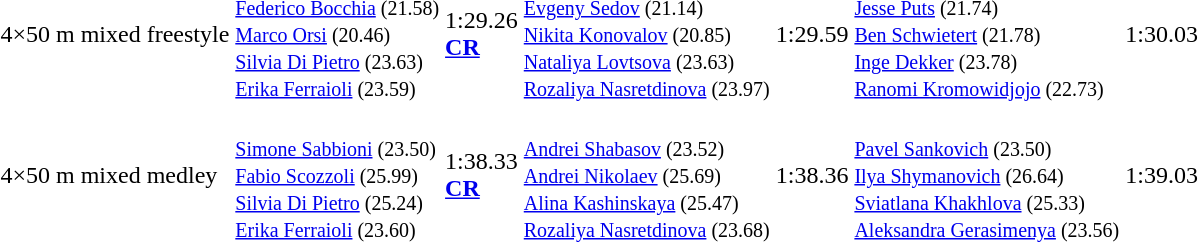<table>
<tr>
<td>4×50 m mixed freestyle</td>
<td><br><small><a href='#'>Federico Bocchia</a> (21.58)<br><a href='#'>Marco Orsi</a> (20.46)<br><a href='#'>Silvia Di Pietro</a> (23.63)<br><a href='#'>Erika Ferraioli</a> (23.59)</small></td>
<td>1:29.26<br><strong><a href='#'>CR</a></strong></td>
<td><br><small><a href='#'>Evgeny Sedov</a> (21.14)<br><a href='#'>Nikita Konovalov</a> (20.85)<br><a href='#'>Nataliya Lovtsova</a> (23.63)<br><a href='#'>Rozaliya Nasretdinova</a> (23.97)</small></td>
<td>1:29.59</td>
<td><br><small><a href='#'>Jesse Puts</a> (21.74)<br><a href='#'>Ben Schwietert</a> (21.78)<br><a href='#'>Inge Dekker</a> (23.78)<br><a href='#'>Ranomi Kromowidjojo</a> (22.73)</small></td>
<td>1:30.03</td>
</tr>
<tr>
<td>4×50 m mixed medley</td>
<td><br><small><a href='#'>Simone Sabbioni</a> (23.50)<br><a href='#'>Fabio Scozzoli</a> (25.99)<br><a href='#'>Silvia Di Pietro</a> (25.24)<br><a href='#'>Erika Ferraioli</a> (23.60)</small></td>
<td>1:38.33 <br><strong><a href='#'>CR</a></strong></td>
<td><br><small><a href='#'>Andrei Shabasov</a> (23.52)<br><a href='#'>Andrei Nikolaev</a> (25.69)<br><a href='#'>Alina Kashinskaya</a> (25.47)<br><a href='#'>Rozaliya Nasretdinova</a> (23.68)</small></td>
<td>1:38.36</td>
<td><br><small><a href='#'>Pavel Sankovich</a> (23.50)<br><a href='#'>Ilya Shymanovich</a> (26.64)<br><a href='#'>Sviatlana Khakhlova</a> (25.33)<br><a href='#'>Aleksandra Gerasimenya</a> (23.56)</small></td>
<td>1:39.03</td>
</tr>
</table>
